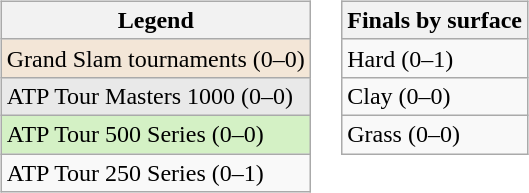<table>
<tr valign="top">
<td><br><table class="wikitable">
<tr>
<th>Legend</th>
</tr>
<tr style="background:#f3e6d7;">
<td>Grand Slam tournaments (0–0)</td>
</tr>
<tr style="background:#e9e9e9;">
<td>ATP Tour Masters 1000 (0–0)</td>
</tr>
<tr style="background:#d4f1c5;">
<td>ATP Tour 500 Series (0–0)</td>
</tr>
<tr>
<td>ATP Tour 250 Series (0–1)</td>
</tr>
</table>
</td>
<td><br><table class="wikitable">
<tr>
<th>Finals by surface</th>
</tr>
<tr>
<td>Hard (0–1)</td>
</tr>
<tr>
<td>Clay (0–0)</td>
</tr>
<tr>
<td>Grass (0–0)</td>
</tr>
</table>
</td>
</tr>
</table>
